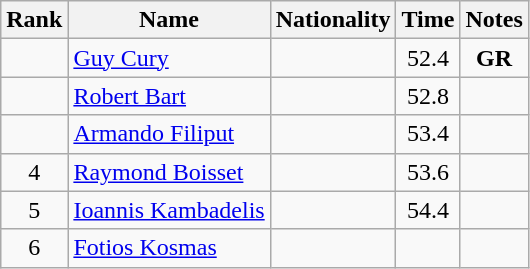<table class="wikitable sortable" style="text-align:center">
<tr>
<th>Rank</th>
<th>Name</th>
<th>Nationality</th>
<th>Time</th>
<th>Notes</th>
</tr>
<tr>
<td></td>
<td align=left><a href='#'>Guy Cury</a></td>
<td align=left></td>
<td>52.4</td>
<td><strong>GR</strong></td>
</tr>
<tr>
<td></td>
<td align=left><a href='#'>Robert Bart</a></td>
<td align=left></td>
<td>52.8</td>
<td></td>
</tr>
<tr>
<td></td>
<td align=left><a href='#'>Armando Filiput</a></td>
<td align=left></td>
<td>53.4</td>
<td></td>
</tr>
<tr>
<td>4</td>
<td align=left><a href='#'>Raymond Boisset</a></td>
<td align=left></td>
<td>53.6</td>
<td></td>
</tr>
<tr>
<td>5</td>
<td align=left><a href='#'>Ioannis Kambadelis</a></td>
<td align=left></td>
<td>54.4</td>
<td></td>
</tr>
<tr>
<td>6</td>
<td align=left><a href='#'>Fotios Kosmas</a></td>
<td align=left></td>
<td></td>
<td></td>
</tr>
</table>
